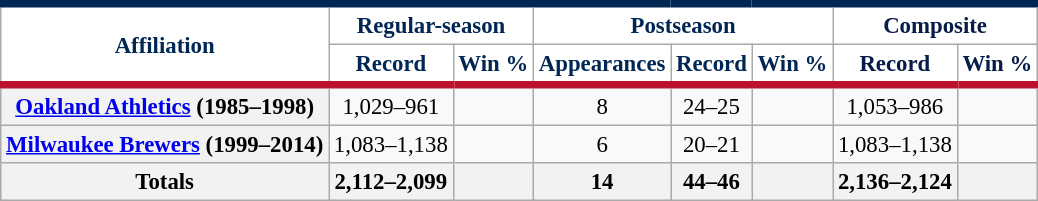<table class="wikitable sortable plainrowheaders" style="font-size: 95%; text-align:center;">
<tr>
<th rowspan="2" scope="col" style="background-color:#ffffff; border-top:#002754 5px solid; border-bottom:#bd1130 5px solid; color:#002754">Affiliation</th>
<th colspan="2" scope="col" style="background-color:#ffffff; border-top:#002754 5px solid; color:#002754">Regular-season</th>
<th colspan="3" scope="col" style="background-color:#ffffff; border-top:#002754 5px solid; color:#002754">Postseason</th>
<th colspan="2" scope="col" style="background-color:#ffffff; border-top:#002754 5px solid; color:#071d49">Composite</th>
</tr>
<tr>
<th scope="col" style="background-color:#ffffff; border-bottom:#bd1130 5px solid; color:#002754">Record</th>
<th scope="col" style="background-color:#ffffff; border-bottom:#bd1130 5px solid; color:#002754">Win %</th>
<th scope="col" style="background-color:#ffffff; border-bottom:#bd1130 5px solid; color:#002754">Appearances</th>
<th scope="col" style="background-color:#ffffff; border-bottom:#bd1130 5px solid; color:#002754">Record</th>
<th scope="col" style="background-color:#ffffff; border-bottom:#bd1130 5px solid; color:#002754">Win %</th>
<th scope="col" style="background-color:#ffffff; border-bottom:#bd1130 5px solid; color:#071d49">Record</th>
<th scope="col" style="background-color:#ffffff; border-bottom:#bd1130 5px solid; color:#071d49">Win %</th>
</tr>
<tr>
<th scope="row"><a href='#'>Oakland Athletics</a> (1985–1998)</th>
<td>1,029–961</td>
<td></td>
<td>8</td>
<td>24–25</td>
<td></td>
<td>1,053–986</td>
<td></td>
</tr>
<tr>
<th scope="row"><a href='#'>Milwaukee Brewers</a> (1999–2014)</th>
<td>1,083–1,138</td>
<td></td>
<td>6</td>
<td>20–21</td>
<td></td>
<td>1,083–1,138</td>
<td></td>
</tr>
<tr>
<th scope="row"><strong>Totals</strong></th>
<th>2,112–2,099</th>
<th></th>
<th>14</th>
<th>44–46</th>
<th></th>
<th>2,136–2,124</th>
<th></th>
</tr>
</table>
